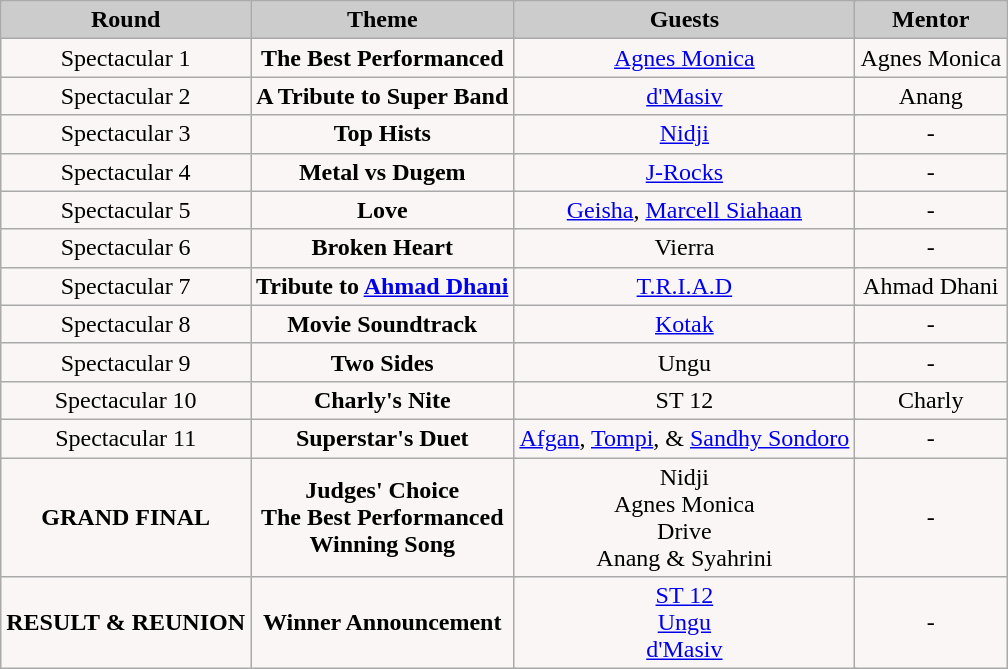<table class="wikitable" align="left">
<tr>
<td colspan="90" bgcolor="CCCCCC" align="Center"><strong>Round</strong></td>
<td colspan="130" bgcolor="CCCCCC" align="Center"><strong>Theme</strong></td>
<td colspan="100" bgcolor="CCCCCC" align="Center"><strong>Guests</strong></td>
<td colspan="100" bgcolor="CCCCCC" align="Center"><strong>Mentor</strong></td>
</tr>
<tr>
<td colspan="90" align="center" bgcolor="FAF6F6">Spectacular 1</td>
<td colspan="130" align="center" bgcolor="FAF6F6"><strong>The Best Performanced</strong></td>
<td colspan="100" align="center" bgcolor="FAF6F6"><a href='#'>Agnes Monica</a></td>
<td colspan="100" align="center" bgcolor="FAF6F6">Agnes Monica</td>
</tr>
<tr>
<td colspan="90" align="center" bgcolor="FAF6F6">Spectacular 2</td>
<td colspan="130" align="center" bgcolor="FAF6F6"><strong>A Tribute to Super Band</strong></td>
<td colspan="100" align="center" bgcolor="FAF6F6"><a href='#'>d'Masiv</a></td>
<td colspan="100" align="center" bgcolor="FAF6F6">Anang</td>
</tr>
<tr>
<td colspan="90" align="center" bgcolor="FAF6F6">Spectacular 3</td>
<td colspan="130" align="center" bgcolor="FAF6F6"><strong> Top Hists</strong></td>
<td colspan="100" align="center" bgcolor="FAF6F6"><a href='#'>Nidji</a></td>
<td colspan="100" align="center" bgcolor="FAF6F6">-</td>
</tr>
<tr>
<td colspan="90" align="center" bgcolor="FAF6F6">Spectacular 4</td>
<td colspan="130" align="center" bgcolor="FAF6F6"><strong>Metal vs Dugem</strong></td>
<td colspan="100" align="center" bgcolor="FAF6F6"><a href='#'>J-Rocks</a></td>
<td colspan="100" align="center" bgcolor="FAF6F6">-</td>
</tr>
<tr>
<td colspan="90" align="center" bgcolor="FAF6F6">Spectacular 5</td>
<td colspan="130" align="center" bgcolor="FAF6F6"><strong>Love</strong></td>
<td colspan="100" align="center" bgcolor="FAF6F6"><a href='#'>Geisha</a>, <a href='#'>Marcell Siahaan</a></td>
<td colspan="100" align="center" bgcolor="FAF6F6">-</td>
</tr>
<tr>
<td colspan="90" align="center" bgcolor="FAF6F6">Spectacular 6</td>
<td colspan="130" align="center" bgcolor="FAF6F6"><strong>Broken Heart</strong></td>
<td colspan="100" align="center" bgcolor="FAF6F6">Vierra</td>
<td colspan="100" align="center" bgcolor="FAF6F6">-</td>
</tr>
<tr>
<td colspan="90" align="center" bgcolor="FAF6F6">Spectacular 7</td>
<td colspan="130" align="center" bgcolor="FAF6F6"><strong>Tribute to <a href='#'>Ahmad Dhani</a></strong></td>
<td colspan="100" align="center" bgcolor="FAF6F6"><a href='#'>T.R.I.A.D</a></td>
<td colspan="100" align="center" bgcolor="FAF6F6">Ahmad Dhani</td>
</tr>
<tr>
<td colspan="90" align="center" bgcolor="FAF6F6">Spectacular 8</td>
<td colspan="130" align="center" bgcolor="FAF6F6"><strong>Movie Soundtrack</strong></td>
<td colspan="100" align="center" bgcolor="FAF6F6"><a href='#'>Kotak</a></td>
<td colspan="100" align="center" bgcolor="FAF6F6">-</td>
</tr>
<tr>
<td colspan="90" align="center" bgcolor="FAF6F6">Spectacular 9</td>
<td colspan="130" align="center" bgcolor="FAF6F6"><strong>Two Sides</strong></td>
<td colspan="100" align="center" bgcolor="FAF6F6">Ungu</td>
<td colspan="100" align="center" bgcolor="FAF6F6">-</td>
</tr>
<tr>
<td colspan="90" align="center" bgcolor="FAF6F6">Spectacular 10</td>
<td colspan="130" align="center" bgcolor="FAF6F6"><strong>Charly's Nite</strong></td>
<td colspan="100" align="center" bgcolor="FAF6F6">ST 12</td>
<td colspan="100" align="center" bgcolor="FAF6F6">Charly</td>
</tr>
<tr>
<td colspan="90" align="center" bgcolor="FAF6F6">Spectacular 11</td>
<td colspan="130" align="center" bgcolor="FAF6F6"><strong>Superstar's Duet</strong></td>
<td colspan="100" align="center" bgcolor="FAF6F6"><a href='#'>Afgan</a>, <a href='#'>Tompi</a>, & <a href='#'>Sandhy Sondoro</a></td>
<td colspan="100" align="center" bgcolor="FAF6F6">-</td>
</tr>
<tr>
<td colspan="90" align="center" bgcolor="FAF6F6"><strong>GRAND FINAL</strong></td>
<td colspan="130" align="center" bgcolor="FAF6F6"><strong>Judges' Choice <br> The Best Performanced <br> Winning Song</strong></td>
<td colspan="100" align="center" bgcolor="FAF6F6">Nidji <br> Agnes Monica <br> Drive <br> Anang & Syahrini</td>
<td colspan="100" align="center" bgcolor="FAF6F6">-</td>
</tr>
<tr>
<td colspan="90" align="center" bgcolor="FAF6F6"><strong>RESULT & REUNION</strong></td>
<td colspan="130" align="center" bgcolor="FAF6F6"><strong>Winner Announcement</strong></td>
<td colspan="100" align="center" bgcolor="FAF6F6"><a href='#'>ST 12</a> <br><a href='#'>Ungu</a> <br> <a href='#'>d'Masiv</a></td>
<td colspan="100" align="center" bgcolor="FAF6F6">-</td>
</tr>
</table>
